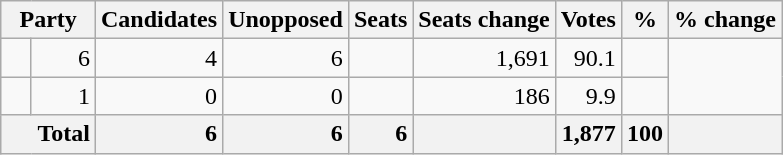<table class="wikitable sortable">
<tr>
<th colspan=2>Party</th>
<th>Candidates</th>
<th>Unopposed</th>
<th>Seats</th>
<th>Seats change</th>
<th>Votes</th>
<th>%</th>
<th>% change</th>
</tr>
<tr>
<td></td>
<td align=right>6</td>
<td align=right>4</td>
<td align=right>6</td>
<td align=right></td>
<td align=right>1,691</td>
<td align=right>90.1</td>
<td align=right></td>
</tr>
<tr>
<td></td>
<td align=right>1</td>
<td align=right>0</td>
<td align=right>0</td>
<td align=right></td>
<td align=right>186</td>
<td align=right>9.9</td>
<td align=right></td>
</tr>
<tr class="sortbottom" style="font-weight: bold; text-align: right; background: #f2f2f2;">
<th colspan="2" style="padding-left: 1.5em; text-align: left;">Total</th>
<td align=right>6</td>
<td align=right>6</td>
<td align=right>6</td>
<td align=right></td>
<td align=right>1,877</td>
<td align=right>100</td>
<td align=right></td>
</tr>
</table>
